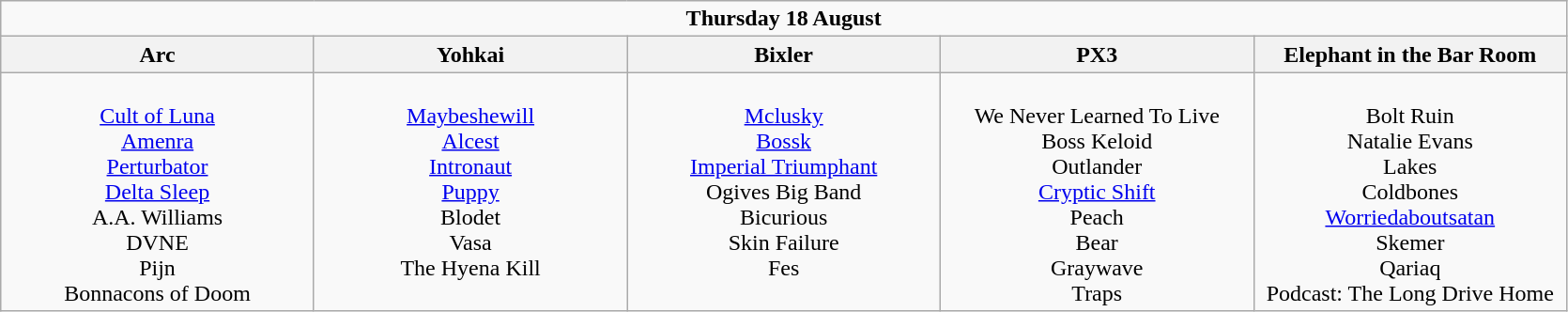<table class="wikitable">
<tr>
<td colspan="5" style="text-align:center;"><strong>Thursday 18 August</strong></td>
</tr>
<tr>
<th>Arc</th>
<th>Yohkai</th>
<th>Bixler</th>
<th>PX3</th>
<th>Elephant in the Bar Room</th>
</tr>
<tr>
<td style="text-align:center; vertical-align:top; width:215px;"><br><a href='#'>Cult of Luna</a><br>
<a href='#'>Amenra</a><br>
<a href='#'>Perturbator</a><br>
<a href='#'>Delta Sleep</a><br>
A.A. Williams<br>
DVNE<br>
Pijn<br>
Bonnacons of Doom</td>
<td style="text-align:center; vertical-align:top; width:215px;"><br><a href='#'>Maybeshewill</a><br>
<a href='#'>Alcest</a><br>
<a href='#'>Intronaut</a><br>
<a href='#'>Puppy</a><br>
Blodet<br>
Vasa<br>
The Hyena Kill</td>
<td style="text-align:center; vertical-align:top; width:215px;"><br><a href='#'>Mclusky</a><br>
<a href='#'>Bossk</a><br>
<a href='#'>Imperial Triumphant</a><br>
Ogives Big Band<br>
Bicurious<br>
Skin Failure<br>
Fes</td>
<td style="text-align:center; vertical-align:top; width:215px;"><br>We Never Learned To Live<br>
Boss Keloid<br>
Outlander<br>
<a href='#'>Cryptic Shift</a><br>
Peach<br>
Bear<br>
Graywave<br>
Traps</td>
<td style="text-align:center; vertical-align:top; width:215px;"><br>Bolt Ruin<br>
Natalie Evans<br>
Lakes<br>
Coldbones<br>
<a href='#'>Worriedaboutsatan</a><br>
Skemer<br>
Qariaq<br>
Podcast: The Long Drive Home<br></td>
</tr>
</table>
